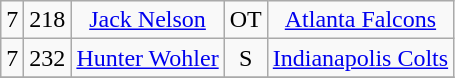<table class="wikitable" style="text-align:center">
<tr>
<td>7</td>
<td>218</td>
<td><a href='#'>Jack Nelson</a></td>
<td>OT</td>
<td><a href='#'>Atlanta Falcons</a></td>
</tr>
<tr>
<td>7</td>
<td>232</td>
<td><a href='#'>Hunter Wohler</a></td>
<td>S</td>
<td><a href='#'>Indianapolis Colts</a></td>
</tr>
<tr>
</tr>
</table>
